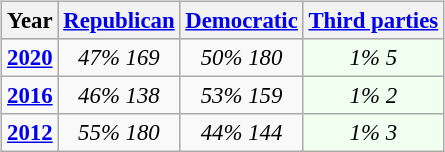<table class="wikitable" style="float:right; font-size:95%;">
<tr bgcolor=lightgrey>
<th>Year</th>
<th><a href='#'>Republican</a></th>
<th><a href='#'>Democratic</a></th>
<th><a href='#'>Third parties</a></th>
</tr>
<tr>
<td><strong><a href='#'>2020</a></strong></td>
<td style="text-align:center;" ><em>47%</em> <em>169</em></td>
<td style="text-align:center;" ><em>50%</em> <em>180</em></td>
<td style="text-align:center; background:honeyDew;"><em>1%</em> <em>5</em></td>
</tr>
<tr>
<td><strong><a href='#'>2016</a></strong></td>
<td style="text-align:center;" ><em>46%</em> <em>138</em></td>
<td style="text-align:center;" ><em>53%</em> <em>159</em></td>
<td style="text-align:center; background:honeyDew;"><em>1%</em> <em>2</em></td>
</tr>
<tr>
<td><strong><a href='#'>2012</a></strong></td>
<td style="text-align:center;" ><em>55%</em> <em>180</em></td>
<td style="text-align:center;" ><em>44%</em> <em>144</em></td>
<td style="text-align:center; background:honeyDew;"><em>1%</em> <em>3</em></td>
</tr>
</table>
